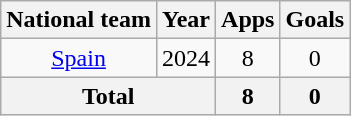<table class="wikitable" style="text-align:center">
<tr>
<th>National team</th>
<th>Year</th>
<th>Apps</th>
<th>Goals</th>
</tr>
<tr>
<td><a href='#'>Spain</a></td>
<td>2024</td>
<td>8</td>
<td>0</td>
</tr>
<tr>
<th colspan="2">Total</th>
<th>8</th>
<th>0</th>
</tr>
</table>
